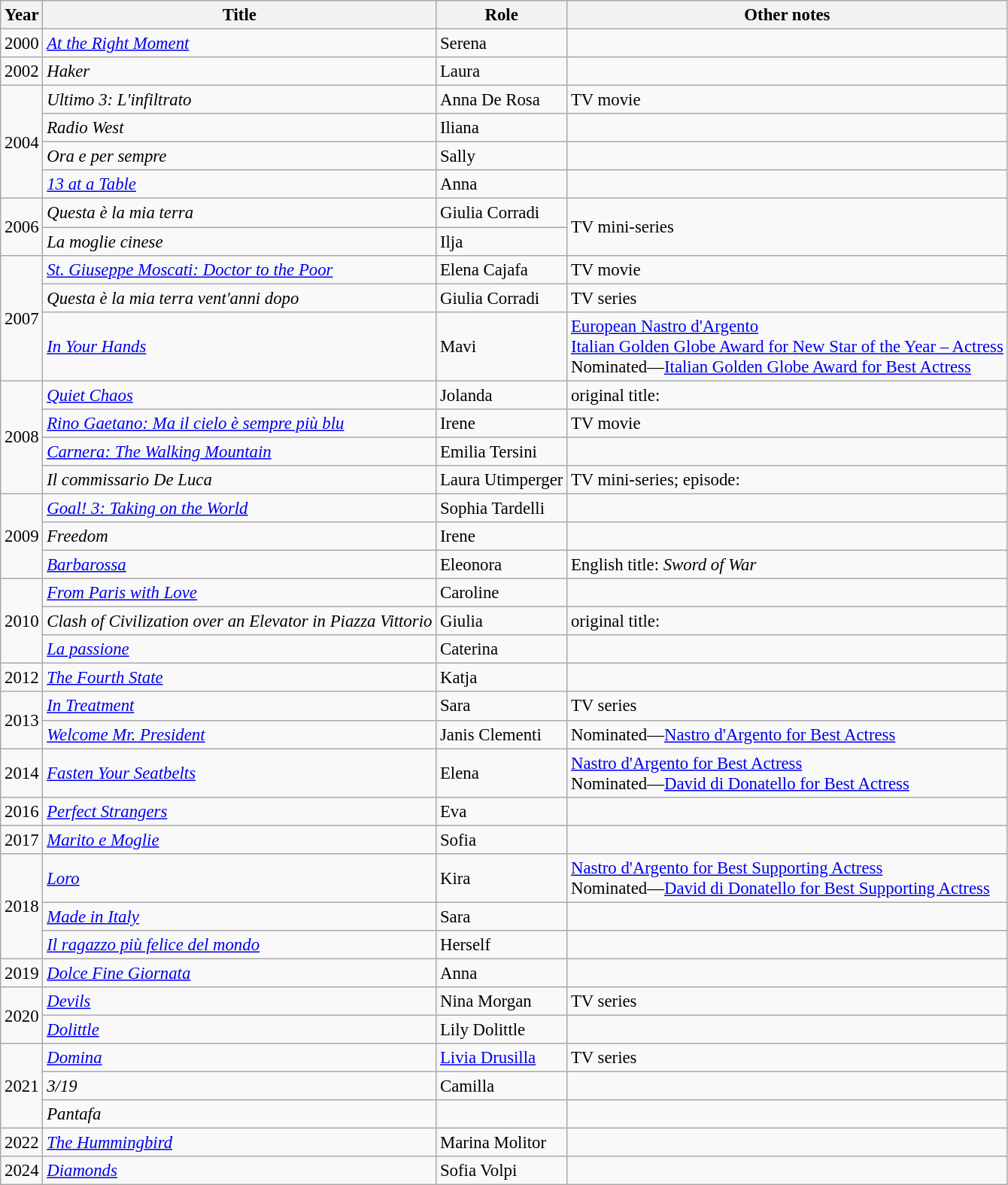<table class="wikitable sortable" style="font-size: 95%">
<tr>
<th>Year</th>
<th>Title</th>
<th>Role</th>
<th>Other notes</th>
</tr>
<tr>
<td>2000</td>
<td><em><a href='#'>At the Right Moment</a></em></td>
<td>Serena</td>
<td><small></small></td>
</tr>
<tr>
<td>2002</td>
<td><em>Haker</em></td>
<td>Laura</td>
<td><small></small></td>
</tr>
<tr>
<td rowspan="4">2004</td>
<td><em>Ultimo 3: L'infiltrato</em></td>
<td>Anna De Rosa</td>
<td>TV movie</td>
</tr>
<tr>
<td><em>Radio West</em></td>
<td>Iliana</td>
<td><small></small></td>
</tr>
<tr>
<td><em>Ora e per sempre</em></td>
<td>Sally</td>
<td><small></small></td>
</tr>
<tr>
<td><em><a href='#'>13 at a Table</a></em></td>
<td>Anna</td>
<td><small></small></td>
</tr>
<tr>
<td rowspan="2">2006</td>
<td><em>Questa è la mia terra</em></td>
<td>Giulia Corradi</td>
<td rowspan="2">TV mini-series</td>
</tr>
<tr>
<td><em>La moglie cinese</em></td>
<td>Ilja</td>
</tr>
<tr>
<td rowspan="3">2007</td>
<td><em><a href='#'>St. Giuseppe Moscati: Doctor to the Poor</a></em></td>
<td>Elena Cajafa</td>
<td>TV movie</td>
</tr>
<tr>
<td><em>Questa è la mia terra vent'anni dopo</em></td>
<td>Giulia Corradi</td>
<td>TV series</td>
</tr>
<tr>
<td><em><a href='#'>In Your Hands</a></em></td>
<td>Mavi</td>
<td><a href='#'>European Nastro d'Argento</a><br><a href='#'>Italian Golden Globe Award for New Star of the Year – Actress</a><br>Nominated—<a href='#'>Italian Golden Globe Award for Best Actress</a></td>
</tr>
<tr>
<td rowspan="4">2008</td>
<td><em><a href='#'>Quiet Chaos</a></em></td>
<td>Jolanda</td>
<td>original title: </td>
</tr>
<tr>
<td><em><a href='#'>Rino Gaetano: Ma il cielo è sempre più blu</a></em></td>
<td>Irene</td>
<td>TV movie</td>
</tr>
<tr>
<td><em><a href='#'>Carnera: The Walking Mountain</a></em></td>
<td>Emilia Tersini</td>
<td><small></small></td>
</tr>
<tr>
<td><em>Il commissario De Luca</em></td>
<td>Laura Utimperger</td>
<td>TV mini-series; episode: </td>
</tr>
<tr>
<td rowspan="3">2009</td>
<td><em><a href='#'>Goal! 3: Taking on the World</a></em></td>
<td>Sophia Tardelli</td>
<td><small></small></td>
</tr>
<tr>
<td><em>Freedom</em></td>
<td>Irene</td>
<td><small></small></td>
</tr>
<tr>
<td><em><a href='#'>Barbarossa</a></em></td>
<td>Eleonora</td>
<td>English title: <em>Sword of War</em></td>
</tr>
<tr>
<td rowspan="3">2010</td>
<td><em><a href='#'>From Paris with Love</a></em></td>
<td>Caroline</td>
<td><small></small></td>
</tr>
<tr>
<td><em>Clash of Civilization over an Elevator in Piazza Vittorio</em></td>
<td>Giulia</td>
<td>original title: </td>
</tr>
<tr>
<td><em><a href='#'>La passione</a></em></td>
<td>Caterina</td>
<td></td>
</tr>
<tr>
<td>2012</td>
<td><em><a href='#'>The Fourth State</a></em></td>
<td>Katja</td>
<td></td>
</tr>
<tr>
<td rowspan="2">2013</td>
<td><em><a href='#'>In Treatment</a></em></td>
<td>Sara</td>
<td>TV series</td>
</tr>
<tr>
<td><em><a href='#'>Welcome Mr. President</a></em></td>
<td>Janis Clementi</td>
<td>Nominated—<a href='#'>Nastro d'Argento for Best Actress</a></td>
</tr>
<tr>
<td>2014</td>
<td><em><a href='#'>Fasten Your Seatbelts</a></em></td>
<td>Elena</td>
<td><a href='#'>Nastro d'Argento for Best Actress</a><br>Nominated—<a href='#'>David di Donatello for Best Actress</a></td>
</tr>
<tr>
<td>2016</td>
<td><em><a href='#'>Perfect Strangers</a></em></td>
<td>Eva</td>
<td></td>
</tr>
<tr>
<td>2017</td>
<td><em><a href='#'>Marito e Moglie</a></em></td>
<td>Sofia</td>
<td></td>
</tr>
<tr>
<td rowspan="3">2018</td>
<td><em><a href='#'>Loro</a></em></td>
<td>Kira</td>
<td><a href='#'>Nastro d'Argento for Best Supporting Actress</a><br>Nominated—<a href='#'>David di Donatello for Best Supporting Actress</a></td>
</tr>
<tr>
<td><em><a href='#'>Made in Italy</a></em></td>
<td>Sara</td>
<td></td>
</tr>
<tr>
<td><em><a href='#'>Il ragazzo più felice del mondo</a></em></td>
<td>Herself</td>
<td></td>
</tr>
<tr>
<td>2019</td>
<td><em><a href='#'>Dolce Fine Giornata</a></em></td>
<td>Anna</td>
<td></td>
</tr>
<tr>
<td rowspan="2">2020</td>
<td><em><a href='#'>Devils</a></em></td>
<td>Nina Morgan</td>
<td>TV series</td>
</tr>
<tr>
<td><em><a href='#'>Dolittle</a></em></td>
<td>Lily Dolittle</td>
<td></td>
</tr>
<tr>
<td rowspan="3">2021</td>
<td><em><a href='#'>Domina</a></em></td>
<td><a href='#'>Livia Drusilla</a></td>
<td>TV series</td>
</tr>
<tr>
<td><em>3/19</em></td>
<td>Camilla</td>
<td></td>
</tr>
<tr>
<td><em>Pantafa</em></td>
<td></td>
<td></td>
</tr>
<tr>
<td>2022</td>
<td><em><a href='#'>The Hummingbird</a></em></td>
<td>Marina Molitor</td>
<td></td>
</tr>
<tr>
<td>2024</td>
<td><em><a href='#'>Diamonds</a></em></td>
<td>Sofia Volpi</td>
<td></td>
</tr>
</table>
